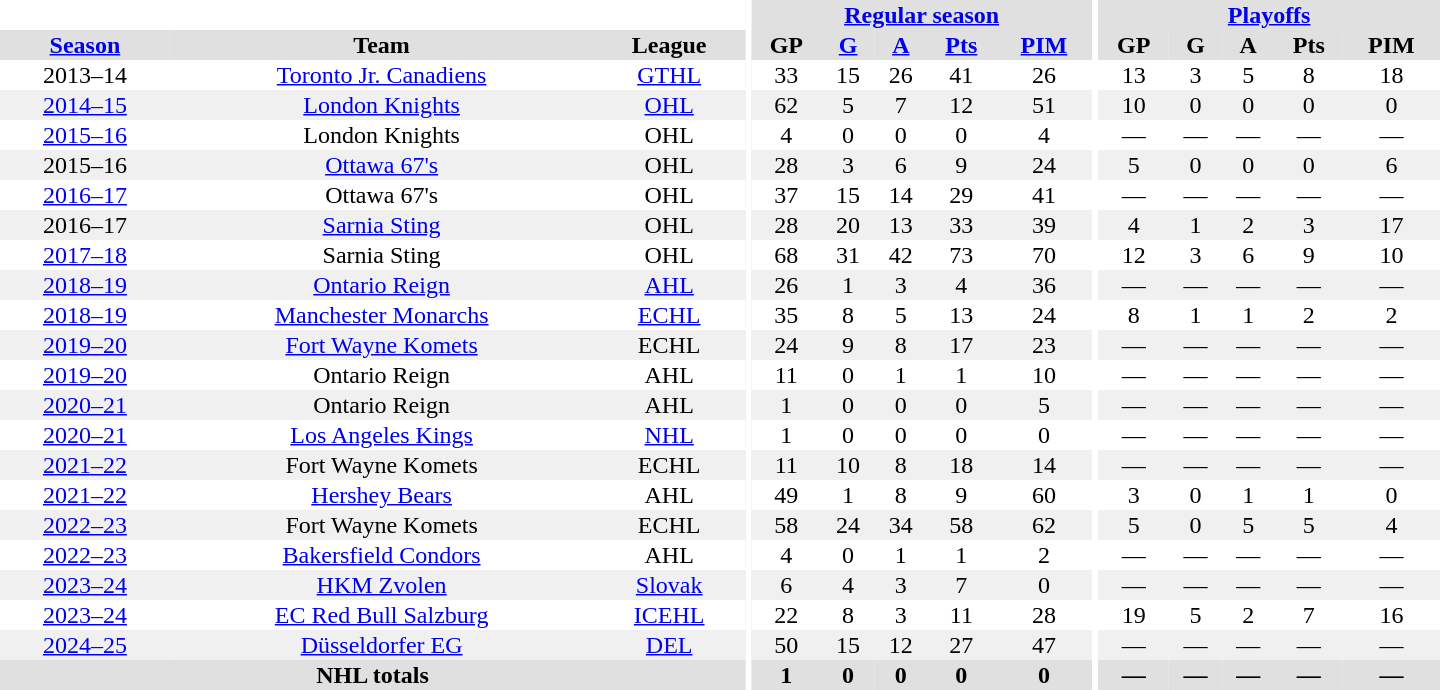<table border="0" cellpadding="1" cellspacing="0" style="text-align:center; width:60em;">
<tr bgcolor="#e0e0e0">
<th colspan="3" bgcolor="#ffffff"></th>
<th rowspan="98" bgcolor="#ffffff"></th>
<th colspan="5"><a href='#'>Regular season</a></th>
<th rowspan="98" bgcolor="#ffffff"></th>
<th colspan="5"><a href='#'>Playoffs</a></th>
</tr>
<tr bgcolor="#e0e0e0">
<th><a href='#'>Season</a></th>
<th>Team</th>
<th>League</th>
<th>GP</th>
<th><a href='#'>G</a></th>
<th><a href='#'>A</a></th>
<th><a href='#'>Pts</a></th>
<th><a href='#'>PIM</a></th>
<th>GP</th>
<th>G</th>
<th>A</th>
<th>Pts</th>
<th>PIM</th>
</tr>
<tr>
<td>2013–14</td>
<td><a href='#'>Toronto Jr. Canadiens</a></td>
<td><a href='#'>GTHL</a></td>
<td>33</td>
<td>15</td>
<td>26</td>
<td>41</td>
<td>26</td>
<td>13</td>
<td>3</td>
<td>5</td>
<td>8</td>
<td>18</td>
</tr>
<tr bgcolor="#f0f0f0">
<td><a href='#'>2014–15</a></td>
<td><a href='#'>London Knights</a></td>
<td><a href='#'>OHL</a></td>
<td>62</td>
<td>5</td>
<td>7</td>
<td>12</td>
<td>51</td>
<td>10</td>
<td>0</td>
<td>0</td>
<td>0</td>
<td>0</td>
</tr>
<tr>
<td><a href='#'>2015–16</a></td>
<td>London Knights</td>
<td>OHL</td>
<td>4</td>
<td>0</td>
<td>0</td>
<td>0</td>
<td>4</td>
<td>—</td>
<td>—</td>
<td>—</td>
<td>—</td>
<td>—</td>
</tr>
<tr bgcolor="#f0f0f0">
<td>2015–16</td>
<td><a href='#'>Ottawa 67's</a></td>
<td>OHL</td>
<td>28</td>
<td>3</td>
<td>6</td>
<td>9</td>
<td>24</td>
<td>5</td>
<td>0</td>
<td>0</td>
<td>0</td>
<td>6</td>
</tr>
<tr>
<td><a href='#'>2016–17</a></td>
<td>Ottawa 67's</td>
<td>OHL</td>
<td>37</td>
<td>15</td>
<td>14</td>
<td>29</td>
<td>41</td>
<td>—</td>
<td>—</td>
<td>—</td>
<td>—</td>
<td>—</td>
</tr>
<tr bgcolor="#f0f0f0">
<td>2016–17</td>
<td><a href='#'>Sarnia Sting</a></td>
<td>OHL</td>
<td>28</td>
<td>20</td>
<td>13</td>
<td>33</td>
<td>39</td>
<td>4</td>
<td>1</td>
<td>2</td>
<td>3</td>
<td>17</td>
</tr>
<tr>
<td><a href='#'>2017–18</a></td>
<td>Sarnia Sting</td>
<td>OHL</td>
<td>68</td>
<td>31</td>
<td>42</td>
<td>73</td>
<td>70</td>
<td>12</td>
<td>3</td>
<td>6</td>
<td>9</td>
<td>10</td>
</tr>
<tr bgcolor="#f0f0f0">
<td><a href='#'>2018–19</a></td>
<td><a href='#'>Ontario Reign</a></td>
<td><a href='#'>AHL</a></td>
<td>26</td>
<td>1</td>
<td>3</td>
<td>4</td>
<td>36</td>
<td>—</td>
<td>—</td>
<td>—</td>
<td>—</td>
<td>—</td>
</tr>
<tr>
<td><a href='#'>2018–19</a></td>
<td><a href='#'>Manchester Monarchs</a></td>
<td><a href='#'>ECHL</a></td>
<td>35</td>
<td>8</td>
<td>5</td>
<td>13</td>
<td>24</td>
<td>8</td>
<td>1</td>
<td>1</td>
<td>2</td>
<td>2</td>
</tr>
<tr bgcolor="#f0f0f0">
<td><a href='#'>2019–20</a></td>
<td><a href='#'>Fort Wayne Komets</a></td>
<td>ECHL</td>
<td>24</td>
<td>9</td>
<td>8</td>
<td>17</td>
<td>23</td>
<td>—</td>
<td>—</td>
<td>—</td>
<td>—</td>
<td>—</td>
</tr>
<tr>
<td><a href='#'>2019–20</a></td>
<td>Ontario Reign</td>
<td>AHL</td>
<td>11</td>
<td>0</td>
<td>1</td>
<td>1</td>
<td>10</td>
<td>—</td>
<td>—</td>
<td>—</td>
<td>—</td>
<td>—</td>
</tr>
<tr bgcolor="#f0f0f0">
<td><a href='#'>2020–21</a></td>
<td>Ontario Reign</td>
<td>AHL</td>
<td>1</td>
<td>0</td>
<td>0</td>
<td>0</td>
<td>5</td>
<td>—</td>
<td>—</td>
<td>—</td>
<td>—</td>
<td>—</td>
</tr>
<tr>
<td><a href='#'>2020–21</a></td>
<td><a href='#'>Los Angeles Kings</a></td>
<td><a href='#'>NHL</a></td>
<td>1</td>
<td>0</td>
<td>0</td>
<td>0</td>
<td>0</td>
<td>—</td>
<td>—</td>
<td>—</td>
<td>—</td>
<td>—</td>
</tr>
<tr bgcolor="#f0f0f0">
<td><a href='#'>2021–22</a></td>
<td>Fort Wayne Komets</td>
<td>ECHL</td>
<td>11</td>
<td>10</td>
<td>8</td>
<td>18</td>
<td>14</td>
<td>—</td>
<td>—</td>
<td>—</td>
<td>—</td>
<td>—</td>
</tr>
<tr>
<td><a href='#'>2021–22</a></td>
<td><a href='#'>Hershey Bears</a></td>
<td>AHL</td>
<td>49</td>
<td>1</td>
<td>8</td>
<td>9</td>
<td>60</td>
<td>3</td>
<td>0</td>
<td>1</td>
<td>1</td>
<td>0</td>
</tr>
<tr bgcolor="#f0f0f0">
<td><a href='#'>2022–23</a></td>
<td>Fort Wayne Komets</td>
<td>ECHL</td>
<td>58</td>
<td>24</td>
<td>34</td>
<td>58</td>
<td>62</td>
<td>5</td>
<td>0</td>
<td>5</td>
<td>5</td>
<td>4</td>
</tr>
<tr>
<td><a href='#'>2022–23</a></td>
<td><a href='#'>Bakersfield Condors</a></td>
<td>AHL</td>
<td>4</td>
<td>0</td>
<td>1</td>
<td>1</td>
<td>2</td>
<td>—</td>
<td>—</td>
<td>—</td>
<td>—</td>
<td>—</td>
</tr>
<tr bgcolor="#f0f0f0">
<td><a href='#'>2023–24</a></td>
<td><a href='#'>HKM Zvolen</a></td>
<td><a href='#'>Slovak</a></td>
<td>6</td>
<td>4</td>
<td>3</td>
<td>7</td>
<td>0</td>
<td>—</td>
<td>—</td>
<td>—</td>
<td>—</td>
<td>—</td>
</tr>
<tr>
<td><a href='#'>2023–24</a></td>
<td><a href='#'>EC Red Bull Salzburg</a></td>
<td><a href='#'>ICEHL</a></td>
<td>22</td>
<td>8</td>
<td>3</td>
<td>11</td>
<td>28</td>
<td>19</td>
<td>5</td>
<td>2</td>
<td>7</td>
<td>16</td>
</tr>
<tr bgcolor="#f0f0f0">
<td><a href='#'>2024–25</a></td>
<td><a href='#'>Düsseldorfer EG</a></td>
<td><a href='#'>DEL</a></td>
<td>50</td>
<td>15</td>
<td>12</td>
<td>27</td>
<td>47</td>
<td>—</td>
<td>—</td>
<td>—</td>
<td>—</td>
<td>—</td>
</tr>
<tr bgcolor="#e0e0e0">
<th colspan="3">NHL totals</th>
<th>1</th>
<th>0</th>
<th>0</th>
<th>0</th>
<th>0</th>
<th>—</th>
<th>—</th>
<th>—</th>
<th>—</th>
<th>—</th>
</tr>
</table>
